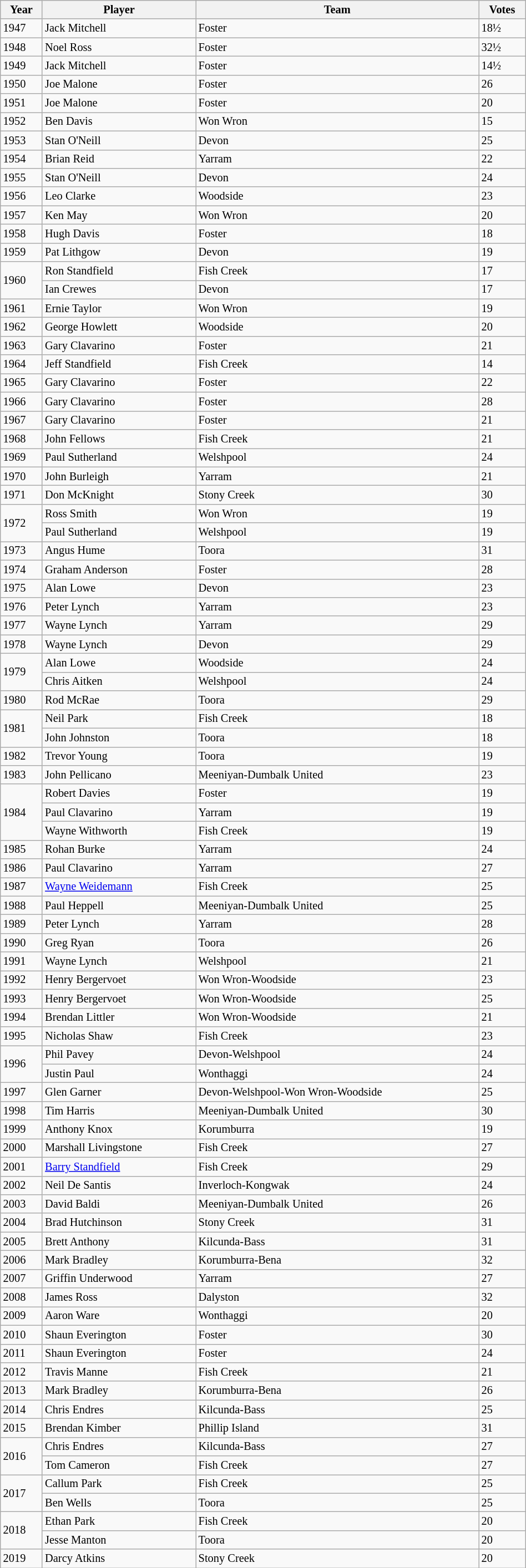<table class="wikitable" style="width:50%; font-size:85%;">
<tr>
<th>Year</th>
<th>Player</th>
<th>Team</th>
<th>Votes</th>
</tr>
<tr>
<td>1947</td>
<td>Jack Mitchell</td>
<td>Foster</td>
<td>18½</td>
</tr>
<tr>
<td>1948</td>
<td>Noel Ross</td>
<td>Foster</td>
<td>32½</td>
</tr>
<tr>
<td>1949</td>
<td>Jack Mitchell</td>
<td>Foster</td>
<td>14½</td>
</tr>
<tr>
<td>1950</td>
<td>Joe Malone</td>
<td>Foster</td>
<td>26</td>
</tr>
<tr>
<td>1951</td>
<td>Joe Malone</td>
<td>Foster</td>
<td>20</td>
</tr>
<tr>
<td>1952</td>
<td>Ben Davis</td>
<td>Won Wron</td>
<td>15</td>
</tr>
<tr>
<td>1953</td>
<td>Stan O'Neill</td>
<td>Devon</td>
<td>25</td>
</tr>
<tr>
<td>1954</td>
<td>Brian Reid</td>
<td>Yarram</td>
<td>22</td>
</tr>
<tr>
<td>1955</td>
<td>Stan O'Neill</td>
<td>Devon</td>
<td>24</td>
</tr>
<tr>
<td>1956</td>
<td>Leo Clarke</td>
<td>Woodside</td>
<td>23</td>
</tr>
<tr>
<td>1957</td>
<td>Ken May</td>
<td>Won Wron</td>
<td>20</td>
</tr>
<tr>
<td>1958</td>
<td>Hugh Davis</td>
<td>Foster</td>
<td>18</td>
</tr>
<tr>
<td>1959</td>
<td>Pat Lithgow</td>
<td>Devon</td>
<td>19</td>
</tr>
<tr>
<td rowspan=2>1960</td>
<td>Ron Standfield</td>
<td>Fish Creek</td>
<td>17</td>
</tr>
<tr>
<td>Ian Crewes</td>
<td>Devon</td>
<td>17</td>
</tr>
<tr>
<td>1961</td>
<td>Ernie Taylor</td>
<td>Won Wron</td>
<td>19</td>
</tr>
<tr>
<td>1962</td>
<td>George Howlett</td>
<td>Woodside</td>
<td>20</td>
</tr>
<tr>
<td>1963</td>
<td>Gary Clavarino</td>
<td>Foster</td>
<td>21</td>
</tr>
<tr>
<td>1964</td>
<td>Jeff Standfield</td>
<td>Fish Creek</td>
<td>14</td>
</tr>
<tr>
<td>1965</td>
<td>Gary Clavarino</td>
<td>Foster</td>
<td>22</td>
</tr>
<tr>
<td>1966</td>
<td>Gary Clavarino</td>
<td>Foster</td>
<td>28</td>
</tr>
<tr>
<td>1967</td>
<td>Gary Clavarino</td>
<td>Foster</td>
<td>21</td>
</tr>
<tr>
<td>1968</td>
<td>John Fellows</td>
<td>Fish Creek</td>
<td>21</td>
</tr>
<tr>
<td>1969</td>
<td>Paul Sutherland</td>
<td>Welshpool</td>
<td>24</td>
</tr>
<tr>
<td>1970</td>
<td>John Burleigh</td>
<td>Yarram</td>
<td>21</td>
</tr>
<tr>
<td>1971</td>
<td>Don McKnight</td>
<td>Stony Creek</td>
<td>30</td>
</tr>
<tr>
<td rowspan=2>1972</td>
<td>Ross Smith</td>
<td>Won Wron</td>
<td>19</td>
</tr>
<tr>
<td>Paul Sutherland</td>
<td>Welshpool</td>
<td>19</td>
</tr>
<tr>
<td>1973</td>
<td>Angus Hume</td>
<td>Toora</td>
<td>31</td>
</tr>
<tr>
<td>1974</td>
<td>Graham Anderson</td>
<td>Foster</td>
<td>28</td>
</tr>
<tr>
<td>1975</td>
<td>Alan Lowe</td>
<td>Devon</td>
<td>23</td>
</tr>
<tr>
<td>1976</td>
<td>Peter Lynch</td>
<td>Yarram</td>
<td>23</td>
</tr>
<tr>
<td>1977</td>
<td>Wayne Lynch</td>
<td>Yarram</td>
<td>29</td>
</tr>
<tr>
<td>1978</td>
<td>Wayne Lynch</td>
<td>Devon</td>
<td>29</td>
</tr>
<tr>
<td rowspan=2>1979</td>
<td>Alan Lowe</td>
<td>Woodside</td>
<td>24</td>
</tr>
<tr>
<td>Chris Aitken</td>
<td>Welshpool</td>
<td>24</td>
</tr>
<tr>
<td>1980</td>
<td>Rod McRae</td>
<td>Toora</td>
<td>29</td>
</tr>
<tr>
<td rowspan=2>1981</td>
<td>Neil Park</td>
<td>Fish Creek</td>
<td>18</td>
</tr>
<tr>
<td>John Johnston</td>
<td>Toora</td>
<td>18</td>
</tr>
<tr>
<td>1982</td>
<td>Trevor Young</td>
<td>Toora</td>
<td>19</td>
</tr>
<tr>
<td>1983</td>
<td>John Pellicano</td>
<td>Meeniyan-Dumbalk United</td>
<td>23</td>
</tr>
<tr>
<td rowspan=3>1984</td>
<td>Robert Davies</td>
<td>Foster</td>
<td>19</td>
</tr>
<tr>
<td>Paul Clavarino</td>
<td>Yarram</td>
<td>19</td>
</tr>
<tr>
<td>Wayne Withworth</td>
<td>Fish Creek</td>
<td>19</td>
</tr>
<tr>
<td>1985</td>
<td>Rohan Burke</td>
<td>Yarram</td>
<td>24</td>
</tr>
<tr>
<td>1986</td>
<td>Paul Clavarino</td>
<td>Yarram</td>
<td>27</td>
</tr>
<tr>
<td>1987</td>
<td><a href='#'>Wayne Weidemann</a></td>
<td>Fish Creek</td>
<td>25</td>
</tr>
<tr>
<td>1988</td>
<td>Paul Heppell</td>
<td>Meeniyan-Dumbalk United</td>
<td>25</td>
</tr>
<tr>
<td>1989</td>
<td>Peter Lynch</td>
<td>Yarram</td>
<td>28</td>
</tr>
<tr>
<td>1990</td>
<td>Greg Ryan</td>
<td>Toora</td>
<td>26</td>
</tr>
<tr>
<td>1991</td>
<td>Wayne Lynch</td>
<td>Welshpool</td>
<td>21</td>
</tr>
<tr>
<td>1992</td>
<td>Henry Bergervoet</td>
<td>Won Wron-Woodside</td>
<td>23</td>
</tr>
<tr>
<td>1993</td>
<td>Henry Bergervoet</td>
<td>Won Wron-Woodside</td>
<td>25</td>
</tr>
<tr>
<td>1994</td>
<td>Brendan Littler</td>
<td>Won Wron-Woodside</td>
<td>21</td>
</tr>
<tr>
<td>1995</td>
<td>Nicholas Shaw</td>
<td>Fish Creek</td>
<td>23</td>
</tr>
<tr>
<td rowspan=2>1996</td>
<td>Phil Pavey</td>
<td>Devon-Welshpool</td>
<td>24</td>
</tr>
<tr>
<td>Justin Paul</td>
<td>Wonthaggi</td>
<td>24</td>
</tr>
<tr>
<td>1997</td>
<td>Glen Garner</td>
<td>Devon-Welshpool-Won Wron-Woodside</td>
<td>25</td>
</tr>
<tr>
<td>1998</td>
<td>Tim Harris</td>
<td>Meeniyan-Dumbalk United</td>
<td>30</td>
</tr>
<tr>
<td>1999</td>
<td>Anthony Knox</td>
<td>Korumburra</td>
<td>19</td>
</tr>
<tr>
<td>2000</td>
<td>Marshall Livingstone</td>
<td>Fish Creek</td>
<td>27</td>
</tr>
<tr>
<td>2001</td>
<td><a href='#'>Barry Standfield</a></td>
<td>Fish Creek</td>
<td>29</td>
</tr>
<tr>
<td>2002</td>
<td>Neil De Santis</td>
<td>Inverloch-Kongwak</td>
<td>24</td>
</tr>
<tr>
<td>2003</td>
<td>David Baldi</td>
<td>Meeniyan-Dumbalk United</td>
<td>26</td>
</tr>
<tr>
<td>2004</td>
<td>Brad Hutchinson</td>
<td>Stony Creek</td>
<td>31</td>
</tr>
<tr>
<td>2005</td>
<td>Brett Anthony</td>
<td>Kilcunda-Bass</td>
<td>31</td>
</tr>
<tr>
<td>2006</td>
<td>Mark Bradley</td>
<td>Korumburra-Bena</td>
<td>32</td>
</tr>
<tr>
<td>2007</td>
<td>Griffin Underwood</td>
<td>Yarram</td>
<td>27</td>
</tr>
<tr>
<td>2008</td>
<td>James Ross</td>
<td>Dalyston</td>
<td>32</td>
</tr>
<tr>
<td>2009</td>
<td>Aaron Ware</td>
<td>Wonthaggi</td>
<td>20</td>
</tr>
<tr>
<td>2010</td>
<td>Shaun Everington</td>
<td>Foster</td>
<td>30</td>
</tr>
<tr>
<td>2011</td>
<td>Shaun Everington</td>
<td>Foster</td>
<td>24</td>
</tr>
<tr>
<td>2012</td>
<td>Travis Manne</td>
<td>Fish Creek</td>
<td>21</td>
</tr>
<tr>
<td>2013</td>
<td>Mark Bradley</td>
<td>Korumburra-Bena</td>
<td>26</td>
</tr>
<tr>
<td>2014</td>
<td>Chris Endres</td>
<td>Kilcunda-Bass</td>
<td>25</td>
</tr>
<tr>
<td>2015</td>
<td>Brendan Kimber</td>
<td>Phillip Island</td>
<td>31</td>
</tr>
<tr>
<td rowspan=2>2016</td>
<td>Chris Endres</td>
<td>Kilcunda-Bass</td>
<td>27</td>
</tr>
<tr>
<td>Tom Cameron</td>
<td>Fish Creek</td>
<td>27</td>
</tr>
<tr>
<td rowspan=2>2017</td>
<td>Callum Park</td>
<td>Fish Creek</td>
<td>25</td>
</tr>
<tr>
<td>Ben Wells</td>
<td>Toora</td>
<td>25</td>
</tr>
<tr>
<td rowspan=2>2018</td>
<td>Ethan Park</td>
<td>Fish Creek</td>
<td>20</td>
</tr>
<tr>
<td>Jesse Manton</td>
<td>Toora</td>
<td>20</td>
</tr>
<tr>
<td>2019</td>
<td>Darcy Atkins</td>
<td>Stony Creek</td>
<td>20</td>
</tr>
</table>
